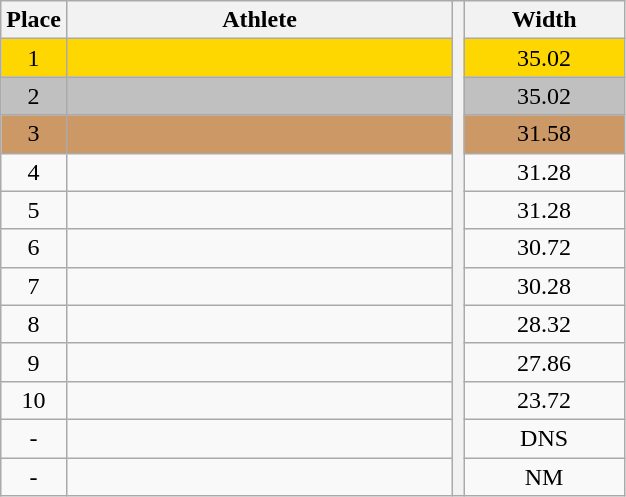<table class="wikitable" style="text-align:center">
<tr>
<th>Place</th>
<th width=250>Athlete</th>
<th rowspan=27></th>
<th width=100>Width</th>
</tr>
<tr bgcolor=gold>
<td>1</td>
<td align=left></td>
<td>35.02</td>
</tr>
<tr bgcolor=silver>
<td>2</td>
<td align=left></td>
<td>35.02</td>
</tr>
<tr bgcolor=cc9966>
<td>3</td>
<td align=left></td>
<td>31.58</td>
</tr>
<tr>
<td>4</td>
<td align=left></td>
<td>31.28</td>
</tr>
<tr>
<td>5</td>
<td align=left></td>
<td>31.28</td>
</tr>
<tr>
<td>6</td>
<td align=left></td>
<td>30.72</td>
</tr>
<tr>
<td>7</td>
<td align=left></td>
<td>30.28</td>
</tr>
<tr>
<td>8</td>
<td align=left></td>
<td>28.32</td>
</tr>
<tr>
<td>9</td>
<td align=left></td>
<td>27.86</td>
</tr>
<tr>
<td>10</td>
<td align=left></td>
<td>23.72</td>
</tr>
<tr>
<td>-</td>
<td align=left></td>
<td>DNS</td>
</tr>
<tr>
<td>-</td>
<td align=left></td>
<td>NM</td>
</tr>
</table>
